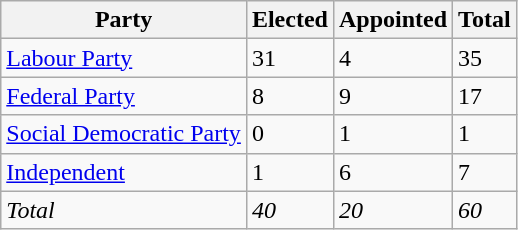<table class=wikitable>
<tr>
<th>Party</th>
<th>Elected</th>
<th>Appointed</th>
<th>Total</th>
</tr>
<tr>
<td><a href='#'>Labour Party</a></td>
<td>31</td>
<td>4</td>
<td>35</td>
</tr>
<tr>
<td><a href='#'>Federal Party</a></td>
<td>8</td>
<td>9</td>
<td>17</td>
</tr>
<tr>
<td><a href='#'>Social Democratic Party</a></td>
<td>0</td>
<td>1</td>
<td>1</td>
</tr>
<tr>
<td><a href='#'>Independent</a></td>
<td>1</td>
<td>6</td>
<td>7</td>
</tr>
<tr>
<td><em>Total</em></td>
<td><em>40</em></td>
<td><em>20</em></td>
<td><em>60</em></td>
</tr>
</table>
